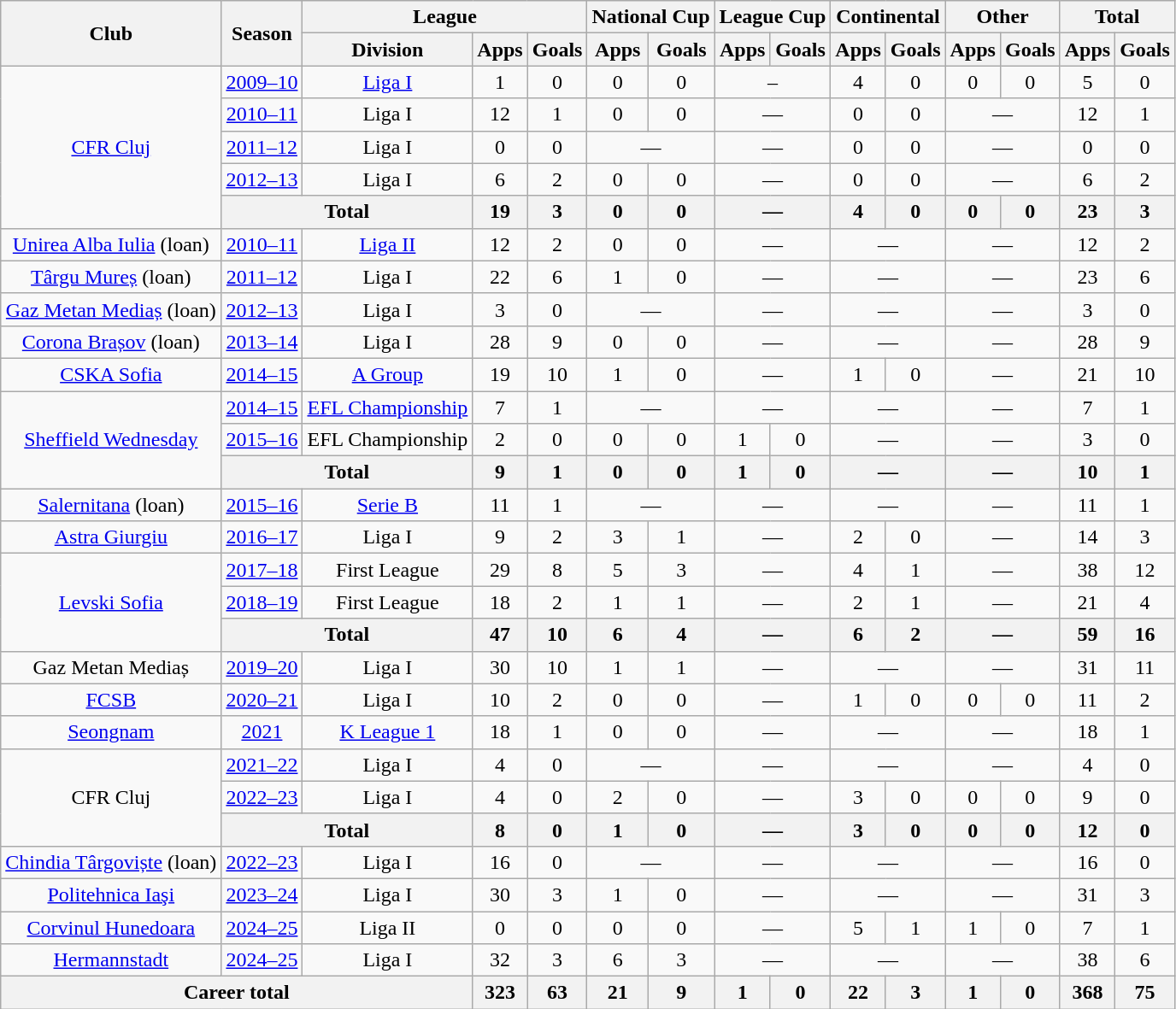<table class="wikitable" style="text-align:center">
<tr>
<th rowspan="2">Club</th>
<th rowspan="2">Season</th>
<th colspan="3">League</th>
<th colspan="2">National Cup</th>
<th colspan="2">League Cup</th>
<th colspan="2">Continental</th>
<th colspan="2">Other</th>
<th colspan="3">Total</th>
</tr>
<tr>
<th>Division</th>
<th>Apps</th>
<th>Goals</th>
<th>Apps</th>
<th>Goals</th>
<th>Apps</th>
<th>Goals</th>
<th>Apps</th>
<th>Goals</th>
<th>Apps</th>
<th>Goals</th>
<th>Apps</th>
<th>Goals</th>
</tr>
<tr>
<td rowspan="5"><a href='#'>CFR Cluj</a></td>
<td><a href='#'>2009–10</a></td>
<td><a href='#'>Liga I</a></td>
<td>1</td>
<td>0</td>
<td>0</td>
<td>0</td>
<td colspan="2">–</td>
<td>4</td>
<td>0</td>
<td>0</td>
<td>0</td>
<td>5</td>
<td>0</td>
</tr>
<tr>
<td><a href='#'>2010–11</a></td>
<td>Liga I</td>
<td>12</td>
<td>1</td>
<td>0</td>
<td>0</td>
<td colspan="2">—</td>
<td>0</td>
<td>0</td>
<td colspan="2">—</td>
<td>12</td>
<td>1</td>
</tr>
<tr>
<td><a href='#'>2011–12</a></td>
<td>Liga I</td>
<td>0</td>
<td>0</td>
<td colspan="2">—</td>
<td colspan="2">—</td>
<td>0</td>
<td>0</td>
<td colspan="2">—</td>
<td>0</td>
<td>0</td>
</tr>
<tr>
<td><a href='#'>2012–13</a></td>
<td>Liga I</td>
<td>6</td>
<td>2</td>
<td>0</td>
<td>0</td>
<td colspan="2">—</td>
<td>0</td>
<td>0</td>
<td colspan="2">—</td>
<td>6</td>
<td>2</td>
</tr>
<tr>
<th colspan="2">Total</th>
<th>19</th>
<th>3</th>
<th>0</th>
<th>0</th>
<th colspan="2">—</th>
<th>4</th>
<th>0</th>
<th>0</th>
<th>0</th>
<th>23</th>
<th>3</th>
</tr>
<tr>
<td><a href='#'>Unirea Alba Iulia</a> (loan)</td>
<td><a href='#'>2010–11</a></td>
<td><a href='#'>Liga II</a></td>
<td>12</td>
<td>2</td>
<td>0</td>
<td>0</td>
<td colspan="2">—</td>
<td colspan="2">—</td>
<td colspan="2">—</td>
<td>12</td>
<td>2</td>
</tr>
<tr>
<td><a href='#'>Târgu Mureș</a> (loan)</td>
<td><a href='#'>2011–12</a></td>
<td>Liga I</td>
<td>22</td>
<td>6</td>
<td>1</td>
<td>0</td>
<td colspan="2">—</td>
<td colspan="2">—</td>
<td colspan="2">—</td>
<td>23</td>
<td>6</td>
</tr>
<tr>
<td><a href='#'>Gaz Metan Mediaș</a> (loan)</td>
<td><a href='#'>2012–13</a></td>
<td>Liga I</td>
<td>3</td>
<td>0</td>
<td colspan="2">—</td>
<td colspan="2">—</td>
<td colspan="2">—</td>
<td colspan="2">—</td>
<td>3</td>
<td>0</td>
</tr>
<tr>
<td><a href='#'>Corona Brașov</a> (loan)</td>
<td><a href='#'>2013–14</a></td>
<td>Liga I</td>
<td>28</td>
<td>9</td>
<td>0</td>
<td>0</td>
<td colspan="2">—</td>
<td colspan="2">—</td>
<td colspan="2">—</td>
<td>28</td>
<td>9</td>
</tr>
<tr>
<td><a href='#'>CSKA Sofia</a></td>
<td><a href='#'>2014–15</a></td>
<td><a href='#'>A Group</a></td>
<td>19</td>
<td>10</td>
<td>1</td>
<td>0</td>
<td colspan="2">—</td>
<td>1</td>
<td>0</td>
<td colspan="2">—</td>
<td>21</td>
<td>10</td>
</tr>
<tr>
<td rowspan="3"><a href='#'>Sheffield Wednesday</a></td>
<td><a href='#'>2014–15</a></td>
<td><a href='#'>EFL Championship</a></td>
<td>7</td>
<td>1</td>
<td colspan="2">—</td>
<td colspan="2">—</td>
<td colspan="2">—</td>
<td colspan="2">—</td>
<td>7</td>
<td>1</td>
</tr>
<tr>
<td><a href='#'>2015–16</a></td>
<td>EFL Championship</td>
<td>2</td>
<td>0</td>
<td>0</td>
<td>0</td>
<td>1</td>
<td>0</td>
<td colspan="2">—</td>
<td colspan="2">—</td>
<td>3</td>
<td>0</td>
</tr>
<tr>
<th colspan="2">Total</th>
<th>9</th>
<th>1</th>
<th>0</th>
<th>0</th>
<th>1</th>
<th>0</th>
<th colspan="2">—</th>
<th colspan="2">—</th>
<th>10</th>
<th>1</th>
</tr>
<tr>
<td><a href='#'>Salernitana</a> (loan)</td>
<td><a href='#'>2015–16</a></td>
<td><a href='#'>Serie B</a></td>
<td>11</td>
<td>1</td>
<td colspan="2">—</td>
<td colspan="2">—</td>
<td colspan="2">—</td>
<td colspan="2">—</td>
<td>11</td>
<td>1</td>
</tr>
<tr>
<td><a href='#'>Astra Giurgiu</a></td>
<td><a href='#'>2016–17</a></td>
<td>Liga I</td>
<td>9</td>
<td>2</td>
<td>3</td>
<td>1</td>
<td colspan="2">—</td>
<td>2</td>
<td>0</td>
<td colspan="2">—</td>
<td>14</td>
<td>3</td>
</tr>
<tr>
<td rowspan="3"><a href='#'>Levski Sofia</a></td>
<td><a href='#'>2017–18</a></td>
<td>First League</td>
<td>29</td>
<td>8</td>
<td>5</td>
<td>3</td>
<td colspan="2">—</td>
<td>4</td>
<td>1</td>
<td colspan="2">—</td>
<td>38</td>
<td>12</td>
</tr>
<tr>
<td><a href='#'>2018–19</a></td>
<td>First League</td>
<td>18</td>
<td>2</td>
<td>1</td>
<td>1</td>
<td colspan="2">—</td>
<td>2</td>
<td>1</td>
<td colspan="2">—</td>
<td>21</td>
<td>4</td>
</tr>
<tr>
<th colspan="2">Total</th>
<th>47</th>
<th>10</th>
<th>6</th>
<th>4</th>
<th colspan="2">—</th>
<th>6</th>
<th>2</th>
<th colspan="2">—</th>
<th>59</th>
<th>16</th>
</tr>
<tr>
<td>Gaz Metan Mediaș</td>
<td><a href='#'>2019–20</a></td>
<td>Liga I</td>
<td>30</td>
<td>10</td>
<td>1</td>
<td>1</td>
<td colspan="2">—</td>
<td colspan="2">—</td>
<td colspan="2">—</td>
<td>31</td>
<td>11</td>
</tr>
<tr>
<td><a href='#'>FCSB</a></td>
<td><a href='#'>2020–21</a></td>
<td>Liga I</td>
<td>10</td>
<td>2</td>
<td>0</td>
<td>0</td>
<td colspan="2">—</td>
<td>1</td>
<td>0</td>
<td>0</td>
<td>0</td>
<td>11</td>
<td>2</td>
</tr>
<tr>
<td><a href='#'>Seongnam</a></td>
<td><a href='#'>2021</a></td>
<td><a href='#'>K League 1</a></td>
<td>18</td>
<td>1</td>
<td>0</td>
<td>0</td>
<td colspan="2">—</td>
<td colspan="2">—</td>
<td colspan="2">—</td>
<td>18</td>
<td>1</td>
</tr>
<tr>
<td rowspan="3">CFR Cluj</td>
<td><a href='#'>2021–22</a></td>
<td>Liga I</td>
<td>4</td>
<td>0</td>
<td colspan="2">—</td>
<td colspan="2">—</td>
<td colspan="2">—</td>
<td colspan="2">—</td>
<td>4</td>
<td>0</td>
</tr>
<tr>
<td><a href='#'>2022–23</a></td>
<td>Liga I</td>
<td>4</td>
<td>0</td>
<td>2</td>
<td>0</td>
<td colspan="2">—</td>
<td>3</td>
<td>0</td>
<td>0</td>
<td>0</td>
<td>9</td>
<td>0</td>
</tr>
<tr>
<th colspan="2">Total</th>
<th>8</th>
<th>0</th>
<th>1</th>
<th>0</th>
<th colspan="2">—</th>
<th>3</th>
<th>0</th>
<th>0</th>
<th>0</th>
<th>12</th>
<th>0</th>
</tr>
<tr>
<td><a href='#'>Chindia Târgoviște</a> (loan)</td>
<td><a href='#'>2022–23</a></td>
<td>Liga I</td>
<td>16</td>
<td>0</td>
<td colspan="2">—</td>
<td colspan="2">—</td>
<td colspan="2">—</td>
<td colspan="2">—</td>
<td>16</td>
<td>0</td>
</tr>
<tr>
<td><a href='#'>Politehnica Iaşi</a></td>
<td><a href='#'>2023–24</a></td>
<td>Liga I</td>
<td>30</td>
<td>3</td>
<td>1</td>
<td>0</td>
<td colspan="2">—</td>
<td colspan="2">—</td>
<td colspan="2">—</td>
<td>31</td>
<td>3</td>
</tr>
<tr>
<td><a href='#'>Corvinul Hunedoara</a></td>
<td><a href='#'>2024–25</a></td>
<td>Liga II</td>
<td>0</td>
<td>0</td>
<td>0</td>
<td>0</td>
<td colspan="2">—</td>
<td>5</td>
<td>1</td>
<td>1</td>
<td>0</td>
<td>7</td>
<td>1</td>
</tr>
<tr>
<td><a href='#'>Hermannstadt</a></td>
<td><a href='#'>2024–25</a></td>
<td>Liga I</td>
<td>32</td>
<td>3</td>
<td>6</td>
<td>3</td>
<td colspan="2">—</td>
<td colspan="2">—</td>
<td colspan="2">—</td>
<td>38</td>
<td>6</td>
</tr>
<tr>
<th colspan="3">Career total</th>
<th>323</th>
<th>63</th>
<th>21</th>
<th>9</th>
<th>1</th>
<th>0</th>
<th>22</th>
<th>3</th>
<th>1</th>
<th>0</th>
<th>368</th>
<th>75</th>
</tr>
</table>
